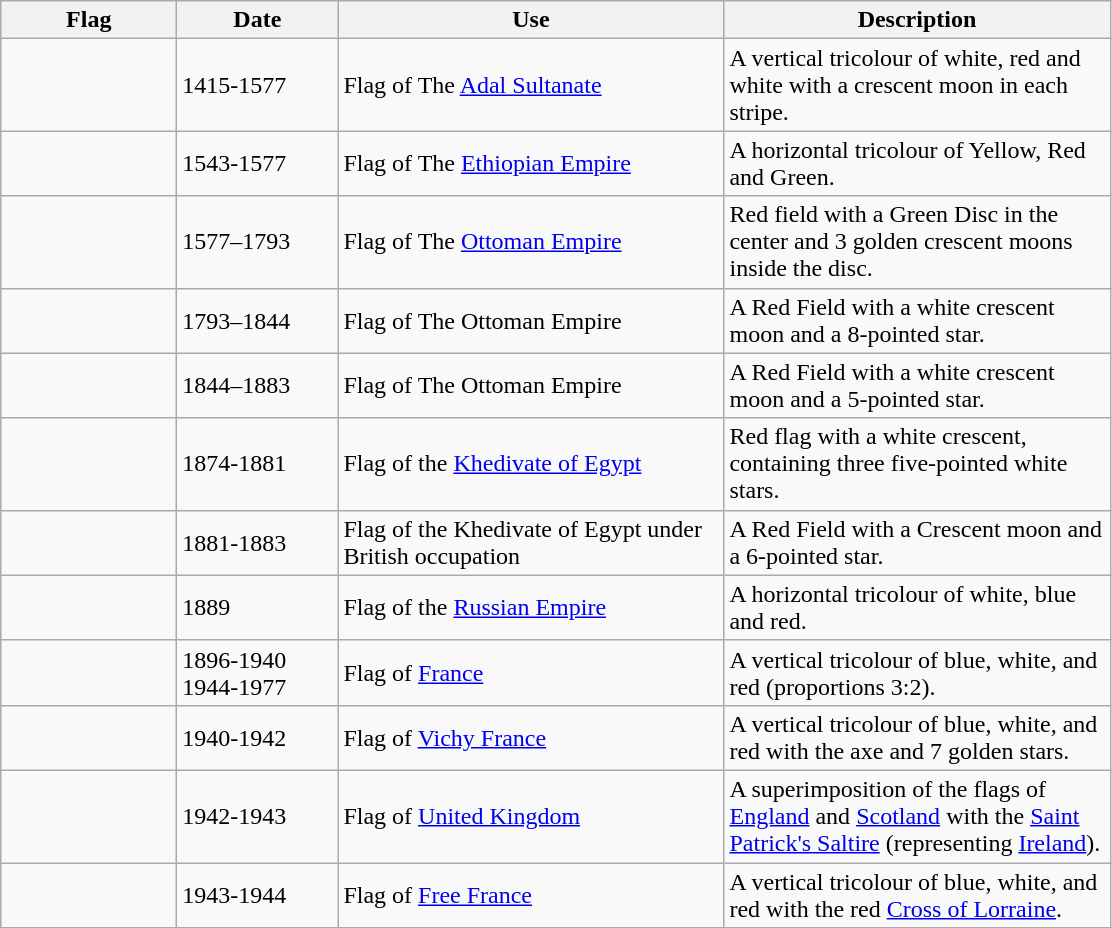<table class="wikitable">
<tr>
<th style="width:110px;">Flag</th>
<th style="width:100px;">Date</th>
<th style="width:250px;">Use</th>
<th style="width:250px;">Description</th>
</tr>
<tr>
<td></td>
<td>1415-1577</td>
<td>Flag of The <a href='#'>Adal Sultanate</a></td>
<td>A vertical tricolour of white, red and white with a crescent moon in each stripe.</td>
</tr>
<tr>
<td></td>
<td>1543-1577</td>
<td>Flag of The <a href='#'>Ethiopian Empire</a></td>
<td>A horizontal tricolour of Yellow, Red and Green.</td>
</tr>
<tr>
<td></td>
<td>1577–1793</td>
<td>Flag of The <a href='#'>Ottoman Empire</a></td>
<td>Red field with a Green Disc in the center and 3 golden crescent moons inside the disc.</td>
</tr>
<tr>
<td></td>
<td>1793–1844</td>
<td>Flag of The Ottoman Empire</td>
<td>A Red Field with a white crescent moon and a 8-pointed star.</td>
</tr>
<tr>
<td></td>
<td>1844–1883</td>
<td>Flag of The Ottoman Empire</td>
<td>A Red Field with a white crescent moon and a 5-pointed star.</td>
</tr>
<tr>
<td></td>
<td>1874-1881</td>
<td>Flag of the <a href='#'>Khedivate of Egypt</a></td>
<td>Red flag with a white crescent, containing three five-pointed white stars.</td>
</tr>
<tr>
<td></td>
<td>1881-1883</td>
<td>Flag of the Khedivate of Egypt under British occupation</td>
<td>A Red Field with a Crescent moon and a 6-pointed star.</td>
</tr>
<tr>
<td></td>
<td>1889</td>
<td>Flag of the <a href='#'>Russian Empire</a></td>
<td>A horizontal tricolour of white, blue and red.</td>
</tr>
<tr>
<td></td>
<td>1896-1940<br>1944-1977</td>
<td>Flag of <a href='#'>France</a></td>
<td>A vertical tricolour of blue, white, and red (proportions 3:2).</td>
</tr>
<tr>
<td></td>
<td>1940-1942</td>
<td>Flag of <a href='#'>Vichy France</a></td>
<td>A vertical tricolour of blue, white, and red with the axe and 7 golden stars.</td>
</tr>
<tr>
<td></td>
<td>1942-1943</td>
<td>Flag of <a href='#'>United Kingdom</a></td>
<td>A superimposition of the flags of <a href='#'>England</a> and <a href='#'>Scotland</a> with the <a href='#'>Saint Patrick's Saltire</a> (representing <a href='#'>Ireland</a>).</td>
</tr>
<tr>
<td></td>
<td>1943-1944</td>
<td>Flag of <a href='#'>Free France</a></td>
<td>A vertical tricolour of blue, white, and red with the red <a href='#'>Cross of Lorraine</a>.</td>
</tr>
</table>
